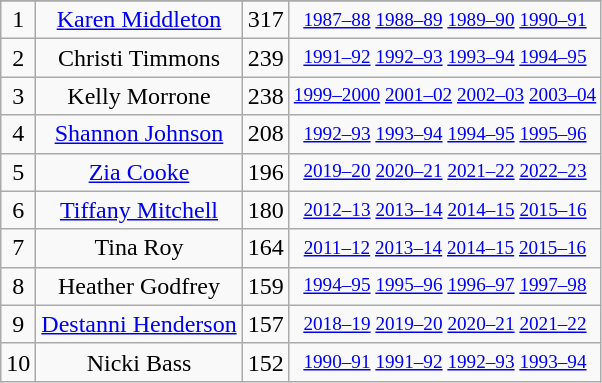<table class="wikitable sortable" style="text-align: center">
<tr>
</tr>
<tr>
<td>1</td>
<td><a href='#'>Karen Middleton</a></td>
<td>317</td>
<td style="font-size:80%;"><a href='#'>1987–88</a> <a href='#'>1988–89</a> <a href='#'>1989–90</a> <a href='#'>1990–91</a></td>
</tr>
<tr>
<td>2</td>
<td>Christi Timmons</td>
<td>239</td>
<td style="font-size:80%;"><a href='#'>1991–92</a> <a href='#'>1992–93</a> <a href='#'>1993–94</a> <a href='#'>1994–95</a></td>
</tr>
<tr>
<td>3</td>
<td>Kelly Morrone</td>
<td>238</td>
<td style="font-size:80%;"><a href='#'>1999–2000</a> <a href='#'>2001–02</a> <a href='#'>2002–03</a> <a href='#'>2003–04</a></td>
</tr>
<tr>
<td>4</td>
<td><a href='#'>Shannon Johnson</a></td>
<td>208</td>
<td style="font-size:80%;"><a href='#'>1992–93</a> <a href='#'>1993–94</a> <a href='#'>1994–95</a> <a href='#'>1995–96</a></td>
</tr>
<tr>
<td>5</td>
<td><a href='#'>Zia Cooke</a></td>
<td>196</td>
<td style="font-size:80%;"><a href='#'>2019–20</a> <a href='#'>2020–21</a> <a href='#'>2021–22</a> <a href='#'>2022–23</a></td>
</tr>
<tr>
<td>6</td>
<td><a href='#'>Tiffany Mitchell</a></td>
<td>180</td>
<td style="font-size:80%;"><a href='#'>2012–13</a> <a href='#'>2013–14</a> <a href='#'>2014–15</a> <a href='#'>2015–16</a></td>
</tr>
<tr>
<td>7</td>
<td>Tina Roy</td>
<td>164</td>
<td style="font-size:80%;"><a href='#'>2011–12</a> <a href='#'>2013–14</a> <a href='#'>2014–15</a> <a href='#'>2015–16</a></td>
</tr>
<tr>
<td>8</td>
<td>Heather Godfrey</td>
<td>159</td>
<td style="font-size:80%;"><a href='#'>1994–95</a> <a href='#'>1995–96</a> <a href='#'>1996–97</a> <a href='#'>1997–98</a></td>
</tr>
<tr>
<td>9</td>
<td><a href='#'>Destanni Henderson</a></td>
<td>157</td>
<td style="font-size:80%;"><a href='#'>2018–19</a> <a href='#'>2019–20</a> <a href='#'>2020–21</a> <a href='#'>2021–22</a></td>
</tr>
<tr>
<td>10</td>
<td>Nicki Bass</td>
<td>152</td>
<td style="font-size:80%;"><a href='#'>1990–91</a> <a href='#'>1991–92</a> <a href='#'>1992–93</a> <a href='#'>1993–94</a></td>
</tr>
</table>
